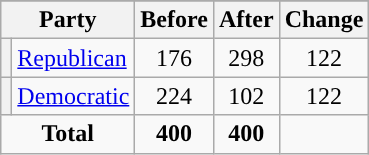<table class="wikitable" style="text-align:center;">
<tr>
</tr>
<tr>
<th colspan=2>Party</th>
<th>Before</th>
<th>After</th>
<th>Change</th>
</tr>
<tr>
<th style="background-color:"></th>
<td style="text-align:left;"><a href='#'>Republican</a></td>
<td>176</td>
<td>298</td>
<td> 122</td>
</tr>
<tr>
<th style="background-color:"></th>
<td style="text-align:left;"><a href='#'>Democratic</a></td>
<td>224</td>
<td>102</td>
<td> 122</td>
</tr>
<tr>
<td colspan=2><strong>Total</strong></td>
<td><strong>400</strong></td>
<td><strong>400</strong></td>
<td></td>
</tr>
</table>
